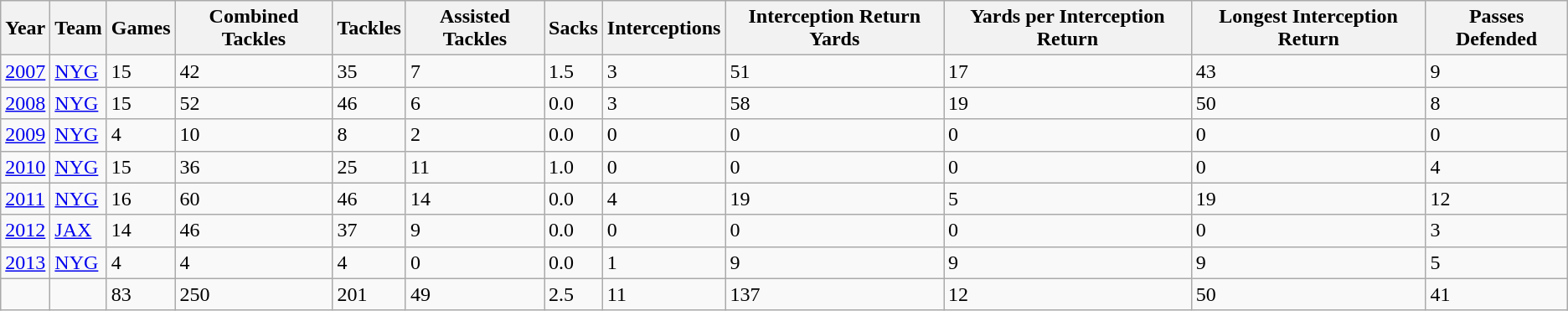<table class="wikitable">
<tr>
<th>Year</th>
<th>Team</th>
<th>Games</th>
<th>Combined Tackles</th>
<th>Tackles</th>
<th>Assisted Tackles</th>
<th>Sacks</th>
<th>Interceptions</th>
<th>Interception Return Yards</th>
<th>Yards per Interception Return</th>
<th>Longest Interception Return</th>
<th>Passes Defended</th>
</tr>
<tr>
<td><a href='#'>2007</a></td>
<td><a href='#'>NYG</a></td>
<td>15</td>
<td>42</td>
<td>35</td>
<td>7</td>
<td>1.5</td>
<td>3</td>
<td>51</td>
<td>17</td>
<td>43</td>
<td>9</td>
</tr>
<tr>
<td><a href='#'>2008</a></td>
<td><a href='#'>NYG</a></td>
<td>15</td>
<td>52</td>
<td>46</td>
<td>6</td>
<td>0.0</td>
<td>3</td>
<td>58</td>
<td>19</td>
<td>50</td>
<td>8</td>
</tr>
<tr>
<td><a href='#'>2009</a></td>
<td><a href='#'>NYG</a></td>
<td>4</td>
<td>10</td>
<td>8</td>
<td>2</td>
<td>0.0</td>
<td>0</td>
<td>0</td>
<td>0</td>
<td>0</td>
<td>0</td>
</tr>
<tr>
<td><a href='#'>2010</a></td>
<td><a href='#'>NYG</a></td>
<td>15</td>
<td>36</td>
<td>25</td>
<td>11</td>
<td>1.0</td>
<td>0</td>
<td>0</td>
<td>0</td>
<td>0</td>
<td>4</td>
</tr>
<tr>
<td><a href='#'>2011</a></td>
<td><a href='#'>NYG</a></td>
<td>16</td>
<td>60</td>
<td>46</td>
<td>14</td>
<td>0.0</td>
<td>4</td>
<td>19</td>
<td>5</td>
<td>19</td>
<td>12</td>
</tr>
<tr>
<td><a href='#'>2012</a></td>
<td><a href='#'>JAX</a></td>
<td>14</td>
<td>46</td>
<td>37</td>
<td>9</td>
<td>0.0</td>
<td>0</td>
<td>0</td>
<td>0</td>
<td>0</td>
<td>3</td>
</tr>
<tr>
<td><a href='#'>2013</a></td>
<td><a href='#'>NYG</a></td>
<td>4</td>
<td>4</td>
<td>4</td>
<td>0</td>
<td>0.0</td>
<td>1</td>
<td>9</td>
<td>9</td>
<td>9</td>
<td>5</td>
</tr>
<tr>
<td></td>
<td></td>
<td>83</td>
<td>250</td>
<td>201</td>
<td>49</td>
<td>2.5</td>
<td>11</td>
<td>137</td>
<td>12</td>
<td>50</td>
<td>41</td>
</tr>
</table>
